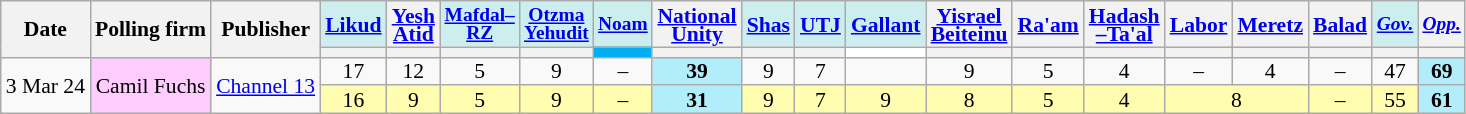<table class="wikitable sortable" style=text-align:center;font-size:90%;line-height:12px>
<tr>
<th rowspan=2>Date</th>
<th rowspan=2>Polling firm</th>
<th rowspan=2>Publisher</th>
<th style=background:#cee><a href='#'>Likud</a></th>
<th><a href='#'>Yesh<br>Atid</a></th>
<th style=background:#cee;font-size:90%><a href='#'>Mafdal–<br>RZ</a></th>
<th style=background:#cee;font-size:90%><a href='#'>Otzma<br>Yehudit</a></th>
<th style=background:#cee;font-size:90%><a href='#'>Noam</a></th>
<th><a href='#'>National<br>Unity</a></th>
<th style=background:#cee><a href='#'>Shas</a></th>
<th style=background:#cee><a href='#'>UTJ</a></th>
<th style=background:#cee><a href='#'>Gallant</a></th>
<th><a href='#'>Yisrael<br>Beiteinu</a></th>
<th><a href='#'>Ra'am</a></th>
<th><a href='#'>Hadash<br>–Ta'al</a></th>
<th><a href='#'>Labor</a></th>
<th><a href='#'>Meretz</a></th>
<th><a href='#'>Balad</a></th>
<th style=background:#cee;font-size:90%><a href='#'><em>Gov.</em></a></th>
<th style=font-size:90%><a href='#'><em>Opp.</em></a></th>
</tr>
<tr>
<th style=background:></th>
<th style=background:></th>
<th style=background:></th>
<th style=background:></th>
<th style=background:#01AFF0></th>
<th style=background:></th>
<th style=background:></th>
<th style=background:></th>
<th style=background:#FFFFFF></th>
<th style=background:></th>
<th style=background:></th>
<th style=background:></th>
<th style=background:></th>
<th style=background:></th>
<th style=background:></th>
<th style=background:></th>
<th style=background:></th>
</tr>
<tr>
<td rowspan=2 data-sort-value=2024-03-03>3 Mar 24</td>
<td rowspan=2 style=background:#FFCCFF>Camil Fuchs</td>
<td rowspan=2><a href='#'>Channel 13</a></td>
<td>17					</td>
<td>12					</td>
<td>5					</td>
<td>9					</td>
<td>–					</td>
<td style=background:#B2EDFB><strong>39</strong>	</td>
<td>9					</td>
<td>7					</td>
<td>			</td>
<td>9					</td>
<td>5					</td>
<td>4					</td>
<td>–					</td>
<td>4					</td>
<td>–					</td>
<td>47					</td>
<td style=background:#B2EDFB><strong>69</strong>	</td>
</tr>
<tr style=background:#fffdb0>
<td>16					</td>
<td>9					</td>
<td>5					</td>
<td>9					</td>
<td>–					</td>
<td style=background:#B2EDFB><strong>31</strong>	</td>
<td>9					</td>
<td>7					</td>
<td>9					</td>
<td>8					</td>
<td>5					</td>
<td>4					</td>
<td colspan=2>8		</td>
<td>–					</td>
<td>55					</td>
<td style=background:#B2EDFB><strong>61</strong>	</td>
</tr>
</table>
